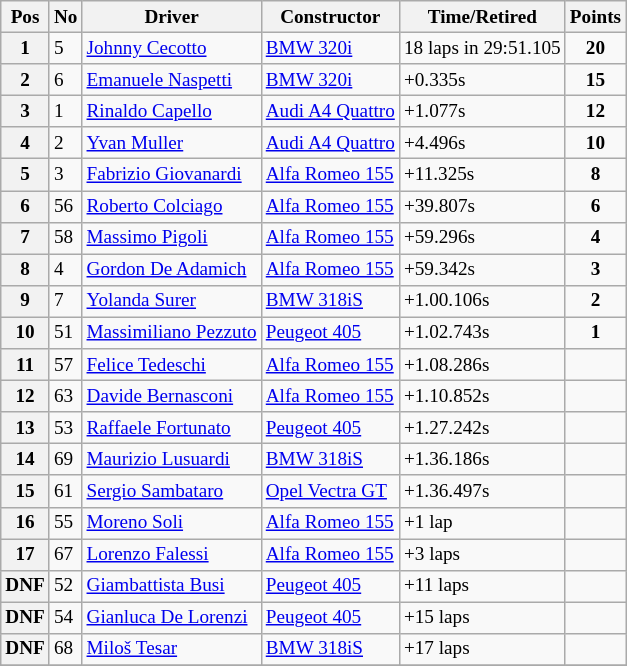<table class="wikitable" style="font-size: 80%;">
<tr>
<th>Pos</th>
<th>No</th>
<th>Driver</th>
<th>Constructor</th>
<th>Time/Retired</th>
<th>Points</th>
</tr>
<tr>
<th>1</th>
<td>5</td>
<td> <a href='#'>Johnny Cecotto</a></td>
<td><a href='#'>BMW 320i</a></td>
<td>18 laps in 29:51.105</td>
<td align=center><strong>20</strong></td>
</tr>
<tr>
<th>2</th>
<td>6</td>
<td> <a href='#'>Emanuele Naspetti</a></td>
<td><a href='#'>BMW 320i</a></td>
<td>+0.335s</td>
<td align=center><strong>15</strong></td>
</tr>
<tr>
<th>3</th>
<td>1</td>
<td> <a href='#'>Rinaldo Capello</a></td>
<td><a href='#'>Audi A4 Quattro</a></td>
<td>+1.077s</td>
<td align=center><strong>12</strong></td>
</tr>
<tr>
<th>4</th>
<td>2</td>
<td> <a href='#'>Yvan Muller</a></td>
<td><a href='#'>Audi A4 Quattro</a></td>
<td>+4.496s</td>
<td align=center><strong>10</strong></td>
</tr>
<tr>
<th>5</th>
<td>3</td>
<td> <a href='#'>Fabrizio Giovanardi</a></td>
<td><a href='#'>Alfa Romeo 155</a></td>
<td>+11.325s</td>
<td align=center><strong>8</strong></td>
</tr>
<tr>
<th>6</th>
<td>56</td>
<td> <a href='#'>Roberto Colciago</a></td>
<td><a href='#'>Alfa Romeo 155</a></td>
<td>+39.807s</td>
<td align=center><strong>6</strong></td>
</tr>
<tr>
<th>7</th>
<td>58</td>
<td> <a href='#'>Massimo Pigoli</a></td>
<td><a href='#'>Alfa Romeo 155</a></td>
<td>+59.296s</td>
<td align=center><strong>4</strong></td>
</tr>
<tr>
<th>8</th>
<td>4</td>
<td> <a href='#'>Gordon De Adamich</a></td>
<td><a href='#'>Alfa Romeo 155</a></td>
<td>+59.342s</td>
<td align=center><strong>3</strong></td>
</tr>
<tr>
<th>9</th>
<td>7</td>
<td> <a href='#'>Yolanda Surer</a></td>
<td><a href='#'>BMW 318iS</a></td>
<td>+1.00.106s</td>
<td align=center><strong>2</strong></td>
</tr>
<tr>
<th>10</th>
<td>51</td>
<td> <a href='#'>Massimiliano Pezzuto</a></td>
<td><a href='#'>Peugeot 405</a></td>
<td>+1.02.743s</td>
<td align=center><strong>1</strong></td>
</tr>
<tr>
<th>11</th>
<td>57</td>
<td> <a href='#'>Felice Tedeschi</a></td>
<td><a href='#'>Alfa Romeo 155</a></td>
<td>+1.08.286s</td>
<td></td>
</tr>
<tr>
<th>12</th>
<td>63</td>
<td> <a href='#'>Davide Bernasconi</a></td>
<td><a href='#'>Alfa Romeo 155</a></td>
<td>+1.10.852s</td>
<td></td>
</tr>
<tr>
<th>13</th>
<td>53</td>
<td> <a href='#'>Raffaele Fortunato</a></td>
<td><a href='#'>Peugeot 405</a></td>
<td>+1.27.242s</td>
<td></td>
</tr>
<tr>
<th>14</th>
<td>69</td>
<td> <a href='#'>Maurizio Lusuardi</a></td>
<td><a href='#'>BMW 318iS</a></td>
<td>+1.36.186s</td>
<td></td>
</tr>
<tr>
<th>15</th>
<td>61</td>
<td> <a href='#'>Sergio Sambataro</a></td>
<td><a href='#'> Opel Vectra GT</a></td>
<td>+1.36.497s</td>
<td></td>
</tr>
<tr>
<th>16</th>
<td>55</td>
<td> <a href='#'>Moreno Soli</a></td>
<td><a href='#'>Alfa Romeo 155</a></td>
<td>+1 lap</td>
<td></td>
</tr>
<tr>
<th>17</th>
<td>67</td>
<td> <a href='#'>Lorenzo Falessi</a></td>
<td><a href='#'>Alfa Romeo 155</a></td>
<td>+3 laps</td>
<td></td>
</tr>
<tr>
<th>DNF</th>
<td>52</td>
<td> <a href='#'>Giambattista Busi</a></td>
<td><a href='#'>Peugeot 405</a></td>
<td>+11 laps</td>
<td></td>
</tr>
<tr>
<th>DNF</th>
<td>54</td>
<td> <a href='#'>Gianluca De Lorenzi</a></td>
<td><a href='#'>Peugeot 405</a></td>
<td>+15 laps</td>
<td></td>
</tr>
<tr>
<th>DNF</th>
<td>68</td>
<td> <a href='#'>Miloš Tesar</a></td>
<td><a href='#'>BMW 318iS</a></td>
<td>+17 laps</td>
<td></td>
</tr>
<tr>
</tr>
</table>
